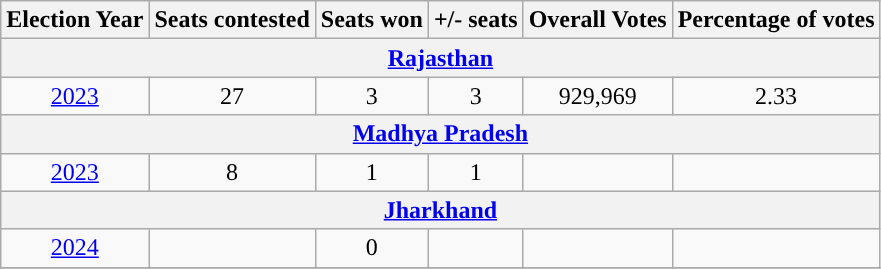<table class="wikitable" style="text-align:center">
<tr>
<th Style="background-color:">Election Year</th>
<th Style="background-color:">Seats contested</th>
<th Style="background-color:">Seats won</th>
<th Style="background-color:">+/- seats</th>
<th Style="background-color:">Overall Votes</th>
<th Style="background-color:">Percentage of votes</th>
</tr>
<tr>
<th colspan=6><a href='#'>Rajasthan</a></th>
</tr>
<tr>
<td><a href='#'>2023</a></td>
<td>27</td>
<td>3</td>
<td> 3</td>
<td>929,969</td>
<td>2.33</td>
</tr>
<tr>
<th colspan=6><a href='#'>Madhya Pradesh</a></th>
</tr>
<tr>
<td><a href='#'>2023</a></td>
<td>8</td>
<td>1</td>
<td> 1</td>
<td></td>
<td></td>
</tr>
<tr>
<th colspan=6><a href='#'>Jharkhand</a></th>
</tr>
<tr>
<td><a href='#'>2024</a></td>
<td></td>
<td>0</td>
<td></td>
<td></td>
<td></td>
</tr>
<tr>
</tr>
</table>
